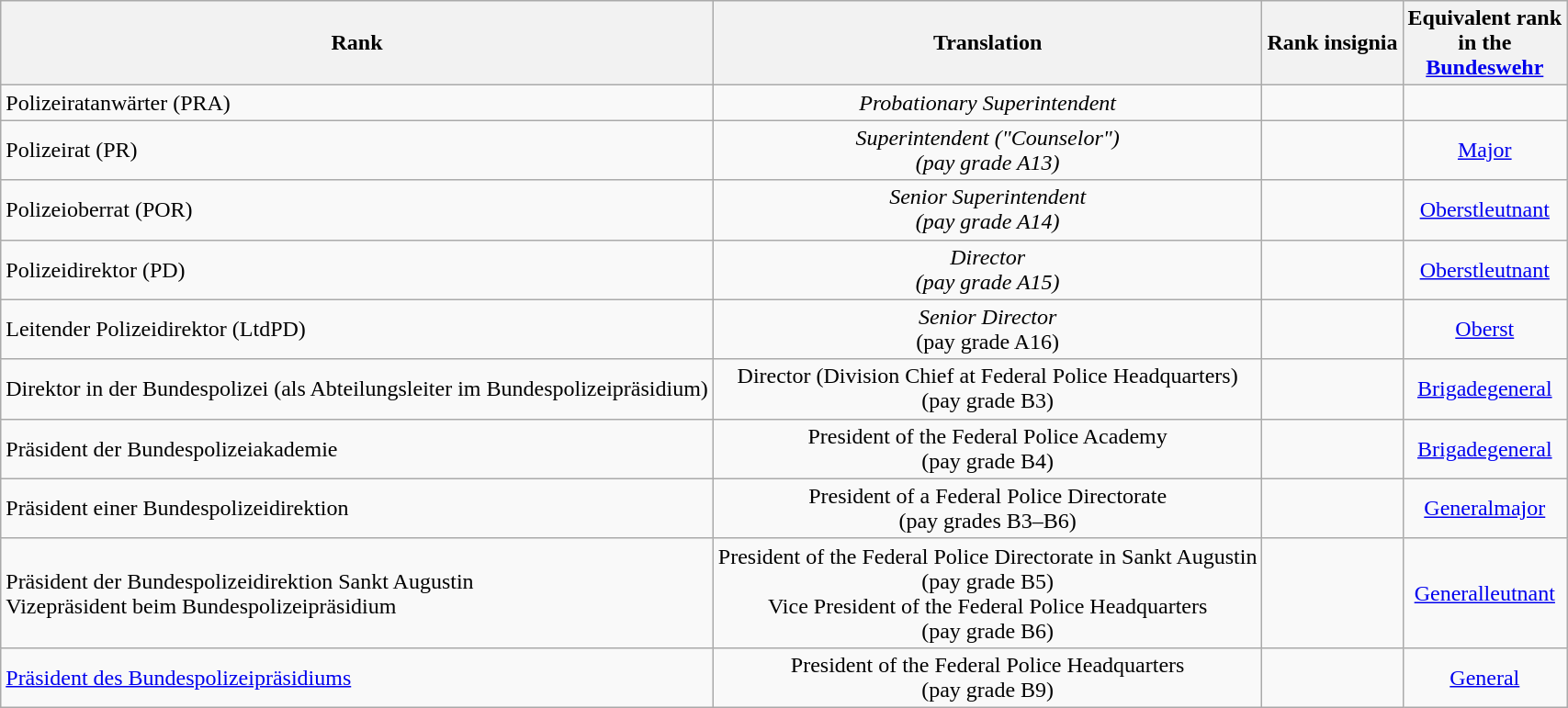<table class="wikitable" align="center">
<tr>
<th bgcolor="silver">Rank</th>
<th bgcolor="silver">Translation</th>
<th bgcolor="silver">Rank insignia</th>
<th bgcolor="silver">Equivalent rank<br> in the<br> <a href='#'>Bundeswehr</a></th>
</tr>
<tr>
<td>Polizeiratanwärter (PRA)</td>
<td align="center"><em>Probationary Superintendent</em></td>
<td align="center"></td>
<td align="center"></td>
</tr>
<tr>
<td>Polizeirat (PR)</td>
<td align="center"><em>Superintendent ("Counselor")<br> (pay grade A13)</em></td>
<td align="center"></td>
<td align="center"><a href='#'>Major</a></td>
</tr>
<tr>
<td>Polizeioberrat (POR)</td>
<td align="center"><em>Senior Superintendent<br> (pay grade A14)</em></td>
<td align="center"></td>
<td align="center"><a href='#'>Oberstleutnant</a></td>
</tr>
<tr>
<td>Polizeidirektor (PD)</td>
<td align="center"><em>Director<br> (pay grade A15)</em></td>
<td align="center"></td>
<td align="center"><a href='#'>Oberstleutnant</a></td>
</tr>
<tr>
<td>Leitender Polizeidirektor (LtdPD)</td>
<td align="center"><em>Senior Director</em><br> (pay grade A16)<em></td>
<td align="center"></td>
<td align="center"><a href='#'>Oberst</a></td>
</tr>
<tr>
<td>Direktor in der Bundespolizei (als Abteilungsleiter im Bundespolizeipräsidium)</td>
<td align="center"></em>Director (Division Chief at Federal Police Headquarters)<br> (pay grade B3)<em></td>
<td align="center"></td>
<td align="center"><a href='#'>Brigadegeneral</a></td>
</tr>
<tr>
<td>Präsident der Bundespolizeiakademie</td>
<td align="center"></em>President of the Federal Police Academy<br> (pay grade B4)<em></td>
<td align="center"></td>
<td align="center"><a href='#'>Brigadegeneral</a></td>
</tr>
<tr>
<td>Präsident einer Bundespolizeidirektion</td>
<td align="center"></em>President of a Federal Police Directorate<br> (pay grades B3–B6)<em></td>
<td align="center"></td>
<td align="center"><a href='#'>Generalmajor</a></td>
</tr>
<tr>
<td>Präsident der Bundespolizeidirektion Sankt Augustin<br>Vizepräsident beim Bundespolizeipräsidium</td>
<td align="center"></em>President of the Federal Police Directorate in Sankt Augustin<br>(pay grade B5)<br>Vice President of the Federal Police Headquarters<br> (pay grade B6)<em></td>
<td align="center"></td>
<td align="center"><a href='#'>Generalleutnant</a></td>
</tr>
<tr>
<td><a href='#'>Präsident des Bundespolizeipräsidiums</a></td>
<td align="center"></em>President of the Federal Police Headquarters<br> (pay grade B9)<em></td>
<td align="center"></td>
<td align="center"><a href='#'>General</a></td>
</tr>
</table>
